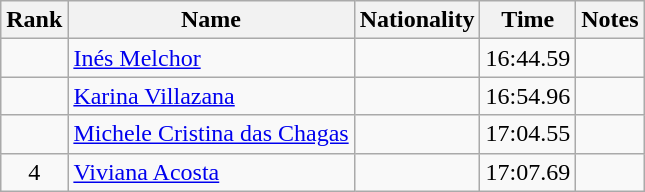<table class="wikitable sortable" style="text-align:center">
<tr>
<th>Rank</th>
<th>Name</th>
<th>Nationality</th>
<th>Time</th>
<th>Notes</th>
</tr>
<tr>
<td align=center></td>
<td align=left><a href='#'>Inés Melchor</a></td>
<td align=left></td>
<td>16:44.59</td>
<td></td>
</tr>
<tr>
<td align=center></td>
<td align=left><a href='#'>Karina Villazana</a></td>
<td align=left></td>
<td>16:54.96</td>
<td></td>
</tr>
<tr>
<td align=center></td>
<td align=left><a href='#'>Michele Cristina das Chagas</a></td>
<td align=left></td>
<td>17:04.55</td>
<td></td>
</tr>
<tr>
<td align=center>4</td>
<td align=left><a href='#'>Viviana Acosta</a></td>
<td align=left></td>
<td>17:07.69</td>
<td></td>
</tr>
</table>
